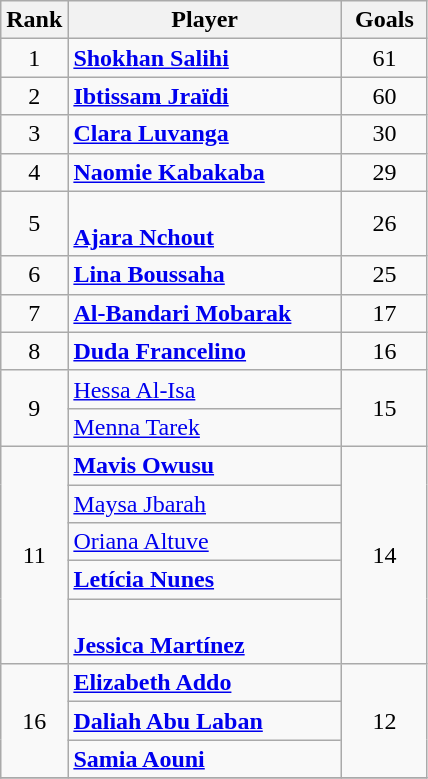<table class="wikitable sortable nowrap" style="text-align: center">
<tr>
<th>Rank</th>
<th style="width:175px">Player</th>
<th style="width:50px">Goals</th>
</tr>
<tr>
<td>1</td>
<td style="text-align:left"><strong> <a href='#'>Shokhan Salihi</a></strong></td>
<td>61</td>
</tr>
<tr>
<td>2</td>
<td style="text-align:left"><strong> <a href='#'>Ibtissam Jraïdi</a></strong></td>
<td>60</td>
</tr>
<tr>
<td>3</td>
<td style="text-align:left"><strong> <a href='#'>Clara Luvanga</a></strong></td>
<td>30</td>
</tr>
<tr>
<td>4</td>
<td style="text-align:left"><strong> <a href='#'>Naomie Kabakaba</a></strong></td>
<td>29</td>
</tr>
<tr>
<td>5</td>
<td style="text-align:left"><br><strong> <a href='#'>Ajara Nchout</a></strong></td>
<td>26</td>
</tr>
<tr>
<td>6</td>
<td style="text-align:left"><strong> <a href='#'>Lina Boussaha</a></strong></td>
<td>25</td>
</tr>
<tr>
<td>7</td>
<td style="text-align:left"><strong> <a href='#'>Al-Bandari Mobarak</a></strong></td>
<td>17</td>
</tr>
<tr>
<td>8</td>
<td style="text-align:left"><strong> <a href='#'>Duda Francelino</a></strong></td>
<td>16</td>
</tr>
<tr>
<td rowspan=2>9</td>
<td style="text-align:left"> <a href='#'>Hessa Al-Isa</a></td>
<td rowspan=2>15</td>
</tr>
<tr>
<td style="text-align:left"> <a href='#'>Menna Tarek</a></td>
</tr>
<tr>
<td rowspan=5>11</td>
<td style="text-align:left"><strong> <a href='#'>Mavis Owusu</a></strong></td>
<td rowspan=5>14</td>
</tr>
<tr>
<td style="text-align:left"> <a href='#'>Maysa Jbarah</a></td>
</tr>
<tr>
<td style="text-align:left"> <a href='#'>Oriana Altuve</a></td>
</tr>
<tr>
<td style="text-align:left"><strong> <a href='#'>Letícia Nunes</a></strong></td>
</tr>
<tr>
<td style="text-align:left"><br><strong> <a href='#'>Jessica Martínez</a></strong></td>
</tr>
<tr>
<td rowspan=3>16</td>
<td style="text-align:left"><strong> <a href='#'>Elizabeth Addo</a></strong></td>
<td rowspan=3>12</td>
</tr>
<tr>
<td style="text-align:left"><strong> <a href='#'>Daliah Abu Laban</a></strong></td>
</tr>
<tr>
<td style="text-align:left"><strong><a href='#'>Samia Aouni</a></strong></td>
</tr>
<tr>
</tr>
</table>
